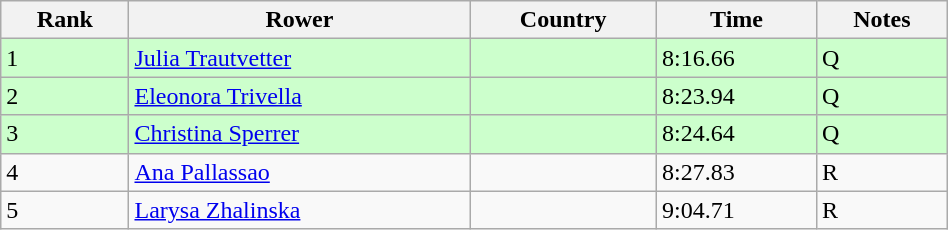<table class="wikitable" width=50%>
<tr>
<th>Rank</th>
<th>Rower</th>
<th>Country</th>
<th>Time</th>
<th>Notes</th>
</tr>
<tr bgcolor=ccffcc>
<td>1</td>
<td><a href='#'>Julia Trautvetter</a></td>
<td></td>
<td>8:16.66</td>
<td>Q</td>
</tr>
<tr bgcolor=ccffcc>
<td>2</td>
<td><a href='#'>Eleonora Trivella</a></td>
<td></td>
<td>8:23.94</td>
<td>Q</td>
</tr>
<tr bgcolor=ccffcc>
<td>3</td>
<td><a href='#'>Christina Sperrer</a></td>
<td></td>
<td>8:24.64</td>
<td>Q</td>
</tr>
<tr>
<td>4</td>
<td><a href='#'>Ana Pallassao</a></td>
<td></td>
<td>8:27.83</td>
<td>R</td>
</tr>
<tr>
<td>5</td>
<td><a href='#'>Larysa Zhalinska</a></td>
<td></td>
<td>9:04.71</td>
<td>R</td>
</tr>
</table>
